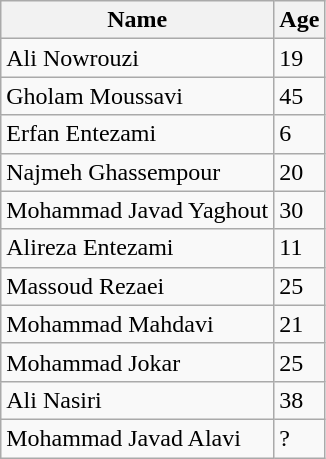<table class="wikitable">
<tr>
<th>Name</th>
<th>Age</th>
</tr>
<tr>
<td>Ali Nowrouzi</td>
<td>19</td>
</tr>
<tr>
<td>Gholam Moussavi</td>
<td>45</td>
</tr>
<tr>
<td>Erfan Entezami</td>
<td>6</td>
</tr>
<tr>
<td>Najmeh Ghassempour</td>
<td>20</td>
</tr>
<tr>
<td>Mohammad Javad Yaghout</td>
<td>30</td>
</tr>
<tr>
<td>Alireza Entezami</td>
<td>11</td>
</tr>
<tr>
<td>Massoud Rezaei</td>
<td>25</td>
</tr>
<tr>
<td>Mohammad Mahdavi</td>
<td>21</td>
</tr>
<tr>
<td>Mohammad Jokar</td>
<td>25</td>
</tr>
<tr>
<td>Ali Nasiri</td>
<td>38</td>
</tr>
<tr>
<td>Mohammad Javad Alavi</td>
<td>?</td>
</tr>
</table>
